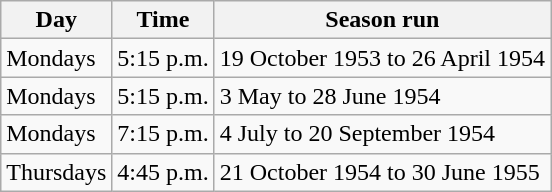<table class="wikitable">
<tr>
<th>Day</th>
<th>Time</th>
<th>Season run</th>
</tr>
<tr>
<td>Mondays</td>
<td>5:15 p.m.</td>
<td>19 October 1953 to 26 April 1954</td>
</tr>
<tr>
<td>Mondays</td>
<td>5:15 p.m.</td>
<td>3 May to 28 June 1954</td>
</tr>
<tr>
<td>Mondays</td>
<td>7:15 p.m.</td>
<td>4 July to 20 September 1954</td>
</tr>
<tr>
<td>Thursdays</td>
<td>4:45 p.m.</td>
<td>21 October 1954 to 30 June 1955</td>
</tr>
</table>
